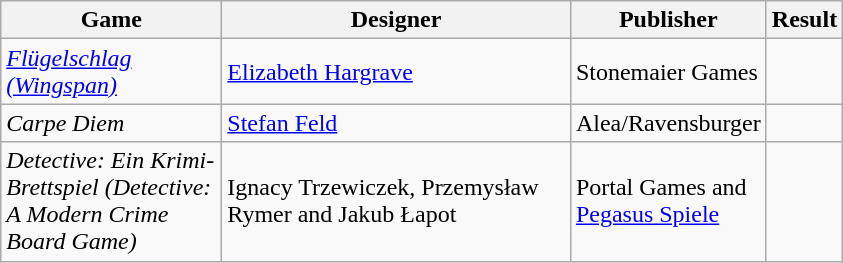<table class="wikitable">
<tr>
<th style="width:140px;">Game</th>
<th style="width:225px;">Designer</th>
<th style="width:120px;">Publisher</th>
<th>Result</th>
</tr>
<tr>
<td><a href='#'><em>Flügelschlag (Wingspan)</em></a></td>
<td><a href='#'>Elizabeth Hargrave</a></td>
<td>Stonemaier Games</td>
<td></td>
</tr>
<tr>
<td><em>Carpe Diem</em></td>
<td><a href='#'>Stefan Feld</a></td>
<td>Alea/Ravensburger</td>
<td></td>
</tr>
<tr>
<td><em>Detective: Ein Krimi-Brettspiel (Detective: A Modern Crime Board Game)</em></td>
<td>Ignacy Trzewiczek, Przemysław Rymer and Jakub Łapot</td>
<td>Portal Games and <a href='#'>Pegasus Spiele</a></td>
<td></td>
</tr>
</table>
